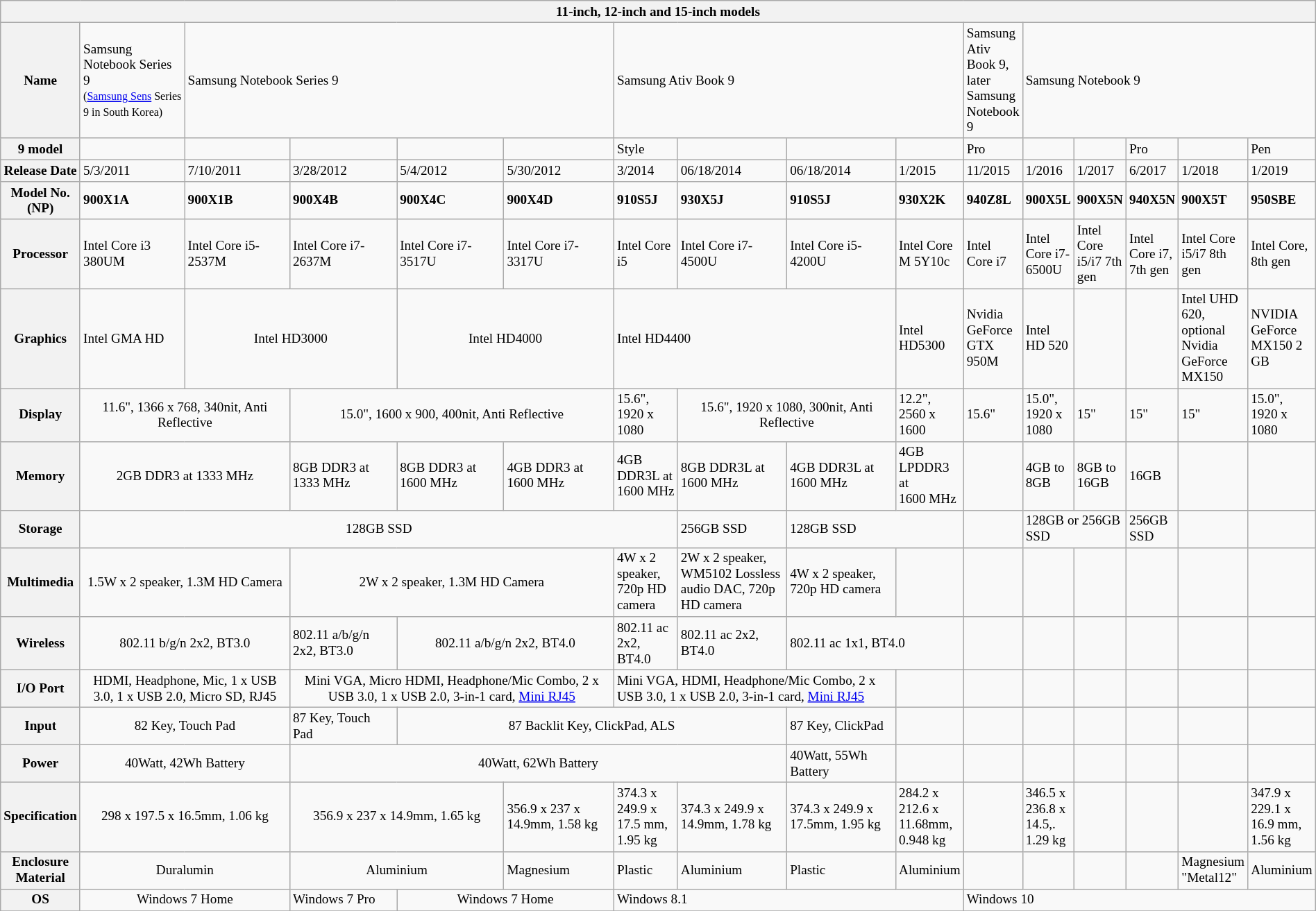<table class="wikitable" style="font-size:80%; width: 100%; min-width: 80%">
<tr>
<th colspan="16" style="text-align:center;">11-inch, 12-inch and 15-inch models</th>
</tr>
<tr>
<th>Name</th>
<td>Samsung Notebook Series 9<br><small>(<a href='#'>Samsung Sens</a> Series 9 in South Korea)</small></td>
<td colspan="4">Samsung Notebook Series 9</td>
<td colspan="4">Samsung Ativ Book 9</td>
<td>Samsung Ativ Book 9, later Samsung Notebook 9</td>
<td colspan="5">Samsung Notebook 9</td>
</tr>
<tr>
<th>9 model</th>
<td></td>
<td></td>
<td></td>
<td></td>
<td></td>
<td>Style</td>
<td></td>
<td></td>
<td></td>
<td>Pro</td>
<td></td>
<td></td>
<td>Pro</td>
<td></td>
<td>Pen</td>
</tr>
<tr>
<th>Release Date</th>
<td style="width:12%;">5/3/2011</td>
<td style="width:12%;">7/10/2011</td>
<td style="width:12%;">3/28/2012</td>
<td style="width:12%;">5/4/2012</td>
<td style="width:12%;">5/30/2012</td>
<td>3/2014</td>
<td style="width:12%;">06/18/2014</td>
<td style="width:12%;">06/18/2014</td>
<td>1/2015</td>
<td>11/2015</td>
<td>1/2016</td>
<td>1/2017</td>
<td>6/2017</td>
<td>1/2018</td>
<td>1/2019</td>
</tr>
<tr>
<th>Model No. (NP)</th>
<td><strong>900X1A</strong></td>
<td><strong>900X1B</strong></td>
<td><strong>900X4B</strong></td>
<td><strong>900X4C</strong></td>
<td><strong>900X4D</strong></td>
<td><strong>910S5J</strong></td>
<td><strong>930X5J</strong></td>
<td><strong>910S5J</strong></td>
<td><strong>930X2K</strong></td>
<td><strong>940Z8L</strong></td>
<td><strong>900X5L</strong></td>
<td><strong>900X5N</strong></td>
<td><strong>940X5N</strong></td>
<td><strong>900X5T</strong></td>
<td><strong>950SBE</strong></td>
</tr>
<tr>
<th>Processor</th>
<td>Intel Core i3 380UM</td>
<td>Intel Core i5-2537M</td>
<td>Intel Core i7-2637M</td>
<td>Intel Core i7-3517U</td>
<td>Intel Core i7-3317U</td>
<td>Intel Core i5</td>
<td>Intel Core i7-4500U</td>
<td>Intel Core i5-4200U</td>
<td>Intel Core M 5Y10c</td>
<td>Intel Core i7</td>
<td>Intel Core i7-6500U</td>
<td>Intel Core i5/i7 7th gen</td>
<td>Intel Core i7, 7th gen</td>
<td>Intel Core i5/i7 8th gen</td>
<td>Intel Core, 8th gen</td>
</tr>
<tr>
<th>Graphics</th>
<td>Intel GMA HD</td>
<td colspan="2" style="text-align: center;">Intel HD3000</td>
<td colspan="2" style="text-align: center;">Intel HD4000</td>
<td colspan="3">Intel HD4400</td>
<td>Intel HD5300</td>
<td>Nvidia GeForce GTX 950M</td>
<td>Intel HD 520</td>
<td></td>
<td></td>
<td>Intel UHD 620, optional Nvidia GeForce MX150</td>
<td>NVIDIA GeForce MX150 2 GB</td>
</tr>
<tr>
<th>Display</th>
<td colspan="2" style="text-align: center;">11.6", 1366 x 768, 340nit, Anti Reflective</td>
<td colspan="3" style="text-align: center;">15.0", 1600 x 900, 400nit, Anti Reflective</td>
<td>15.6", 1920 x 1080</td>
<td colspan="2" style="text-align: center;">15.6", 1920 x 1080, 300nit, Anti Reflective</td>
<td>12.2", 2560 x 1600</td>
<td>15.6"</td>
<td>15.0", 1920 x 1080</td>
<td>15"</td>
<td>15"</td>
<td>15"</td>
<td>15.0", 1920 x 1080</td>
</tr>
<tr>
<th>Memory</th>
<td colspan="2" style="text-align: center;">2GB DDR3 at 1333 MHz</td>
<td>8GB DDR3 at 1333 MHz</td>
<td>8GB DDR3 at 1600 MHz</td>
<td>4GB DDR3 at 1600 MHz</td>
<td>4GB DDR3L at 1600 MHz</td>
<td>8GB DDR3L at 1600 MHz</td>
<td>4GB DDR3L at 1600 MHz</td>
<td>4GB LPDDR3 at 1600 MHz</td>
<td></td>
<td>4GB to 8GB</td>
<td>8GB to 16GB</td>
<td>16GB</td>
<td></td>
<td></td>
</tr>
<tr>
<th>Storage</th>
<td colspan="6" style="text-align: center;">128GB SSD</td>
<td>256GB SSD</td>
<td colspan="2">128GB SSD</td>
<td></td>
<td colspan="2">128GB or 256GB SSD</td>
<td>256GB SSD</td>
<td></td>
<td></td>
</tr>
<tr>
<th>Multimedia</th>
<td colspan="2" style="text-align: center;">1.5W x 2 speaker, 1.3M HD Camera</td>
<td colspan="3" style="text-align: center;">2W x 2 speaker, 1.3M HD Camera</td>
<td>4W x 2 speaker, 720p HD camera</td>
<td>2W x 2 speaker, WM5102 Lossless audio DAC, 720p HD camera</td>
<td>4W x 2 speaker, 720p HD camera</td>
<td></td>
<td></td>
<td></td>
<td></td>
<td></td>
<td></td>
<td></td>
</tr>
<tr>
<th>Wireless</th>
<td colspan="2" style="text-align: center;">802.11 b/g/n 2x2, BT3.0</td>
<td>802.11 a/b/g/n 2x2, BT3.0</td>
<td colspan="2" style="text-align: center;">802.11 a/b/g/n 2x2, BT4.0</td>
<td>802.11 ac 2x2, BT4.0</td>
<td>802.11 ac 2x2, BT4.0</td>
<td colspan="2">802.11 ac 1x1, BT4.0</td>
<td></td>
<td></td>
<td></td>
<td></td>
<td></td>
<td></td>
</tr>
<tr>
<th>I/O Port</th>
<td colspan="2" style="text-align: center;">HDMI, Headphone, Mic, 1 x USB 3.0, 1 x USB 2.0, Micro SD, RJ45</td>
<td colspan="3" style="text-align: center;">Mini VGA, Micro HDMI, Headphone/Mic Combo, 2 x USB 3.0, 1 x USB 2.0, 3-in-1 card, <a href='#'>Mini RJ45</a></td>
<td colspan="3">Mini VGA, HDMI, Headphone/Mic Combo, 2 x USB 3.0, 1 x USB 2.0, 3-in-1 card, <a href='#'>Mini RJ45</a></td>
<td></td>
<td></td>
<td></td>
<td></td>
<td></td>
<td></td>
<td></td>
</tr>
<tr>
<th>Input</th>
<td colspan="2" style="text-align: center;">82 Key, Touch Pad</td>
<td>87 Key, Touch Pad</td>
<td colspan="4" style="text-align: center;">87 Backlit Key, ClickPad, ALS</td>
<td>87 Key, ClickPad</td>
<td></td>
<td></td>
<td></td>
<td></td>
<td></td>
<td></td>
<td></td>
</tr>
<tr>
<th>Power</th>
<td colspan="2" style="text-align: center;">40Watt, 42Wh Battery</td>
<td colspan="5" style="text-align: center;">40Watt, 62Wh Battery</td>
<td>40Watt, 55Wh Battery</td>
<td></td>
<td></td>
<td></td>
<td></td>
<td></td>
<td></td>
<td></td>
</tr>
<tr>
<th>Specification</th>
<td colspan="2" style="text-align: center;">298 x 197.5 x 16.5mm, 1.06 kg</td>
<td colspan="2" style="text-align: center;">356.9 x 237 x 14.9mm, 1.65 kg</td>
<td>356.9 x 237 x 14.9mm, 1.58 kg</td>
<td>374.3 x 249.9 x 17.5 mm, 1.95 kg</td>
<td>374.3 x 249.9 x 14.9mm, 1.78 kg</td>
<td>374.3 x 249.9 x 17.5mm, 1.95 kg</td>
<td>284.2 x 212.6 x 11.68mm, 0.948 kg</td>
<td></td>
<td>346.5 x 236.8 x 14.5,. 1.29 kg</td>
<td></td>
<td></td>
<td></td>
<td>347.9 x 229.1 x 16.9 mm, 1.56 kg</td>
</tr>
<tr>
<th>Enclosure Material</th>
<td colspan="2" style="text-align: center;">Duralumin</td>
<td colspan="2" style="text-align: center;">Aluminium</td>
<td>Magnesium</td>
<td>Plastic</td>
<td>Aluminium</td>
<td>Plastic</td>
<td>Aluminium</td>
<td></td>
<td></td>
<td></td>
<td></td>
<td>Magnesium "Metal12"</td>
<td>Aluminium</td>
</tr>
<tr>
<th>OS</th>
<td colspan="2" style="text-align: center;">Windows 7 Home</td>
<td>Windows 7 Pro</td>
<td colspan="2" style="text-align: center;">Windows 7 Home</td>
<td colspan="4">Windows 8.1</td>
<td colspan="6">Windows 10</td>
</tr>
<tr>
</tr>
</table>
